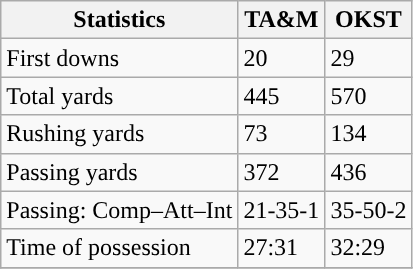<table class="wikitable" style="float: left;">
<tr>
<th>Statistics</th>
<th>TA&M</th>
<th>OKST</th>
</tr>
<tr>
<td>First downs</td>
<td>20</td>
<td>29</td>
</tr>
<tr>
<td>Total yards</td>
<td>445</td>
<td>570</td>
</tr>
<tr>
<td>Rushing yards</td>
<td>73</td>
<td>134</td>
</tr>
<tr>
<td>Passing yards</td>
<td>372</td>
<td>436</td>
</tr>
<tr>
<td>Passing: Comp–Att–Int</td>
<td>21-35-1</td>
<td>35-50-2</td>
</tr>
<tr>
<td>Time of possession</td>
<td>27:31</td>
<td>32:29</td>
</tr>
<tr>
</tr>
</table>
